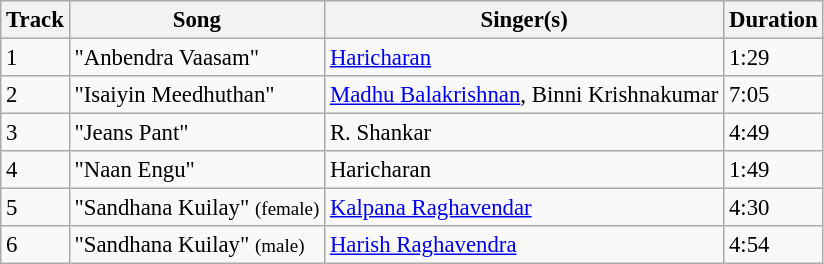<table class="wikitable" style="font-size:95%;">
<tr>
<th>Track</th>
<th>Song</th>
<th>Singer(s)</th>
<th>Duration</th>
</tr>
<tr>
<td>1</td>
<td>"Anbendra Vaasam"</td>
<td><a href='#'>Haricharan</a></td>
<td>1:29</td>
</tr>
<tr>
<td>2</td>
<td>"Isaiyin Meedhuthan"</td>
<td><a href='#'>Madhu Balakrishnan</a>, Binni Krishnakumar</td>
<td>7:05</td>
</tr>
<tr>
<td>3</td>
<td>"Jeans Pant"</td>
<td>R. Shankar</td>
<td>4:49</td>
</tr>
<tr>
<td>4</td>
<td>"Naan Engu"</td>
<td>Haricharan</td>
<td>1:49</td>
</tr>
<tr>
<td>5</td>
<td>"Sandhana Kuilay" <small>(female)</small></td>
<td><a href='#'>Kalpana Raghavendar</a></td>
<td>4:30</td>
</tr>
<tr>
<td>6</td>
<td>"Sandhana Kuilay" <small>(male)</small></td>
<td><a href='#'>Harish Raghavendra</a></td>
<td>4:54</td>
</tr>
</table>
